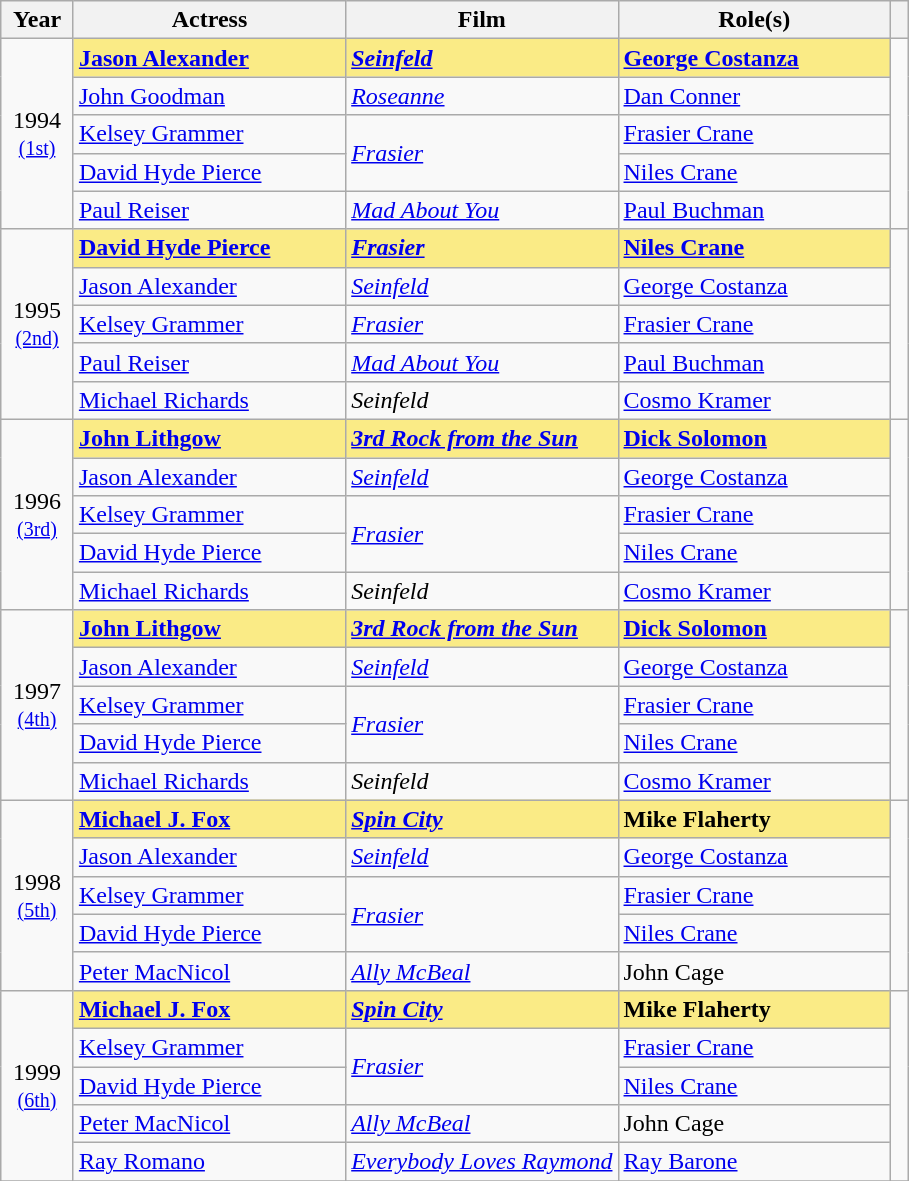<table class="wikitable sortable" style="text-align:left;">
<tr>
<th scope="col" style="width:8%;">Year</th>
<th scope="col" style="width:30%;">Actress</th>
<th scope="col" style="width:30%;">Film</th>
<th scope="col" style="width:30%;">Role(s)</th>
<th class=unsortable><strong></strong></th>
</tr>
<tr>
<td rowspan="5" align="center">1994<br><small><a href='#'>(1st)</a> </small></td>
<td style="background:#FAEB86;"><strong><a href='#'>Jason Alexander</a></strong></td>
<td style="background:#FAEB86;"><strong><em><a href='#'>Seinfeld</a></em></strong></td>
<td style="background:#FAEB86;"><strong><a href='#'>George Costanza</a></strong></td>
<td rowspan=5></td>
</tr>
<tr>
<td><a href='#'>John Goodman</a></td>
<td><em><a href='#'>Roseanne</a></em></td>
<td><a href='#'>Dan Conner</a></td>
</tr>
<tr>
<td><a href='#'>Kelsey Grammer</a></td>
<td rowspan="2"><em><a href='#'>Frasier</a></em></td>
<td><a href='#'>Frasier Crane</a></td>
</tr>
<tr>
<td><a href='#'>David Hyde Pierce</a></td>
<td><a href='#'>Niles Crane</a></td>
</tr>
<tr>
<td><a href='#'>Paul Reiser</a></td>
<td><em><a href='#'>Mad About You</a></em></td>
<td><a href='#'>Paul Buchman</a></td>
</tr>
<tr>
<td rowspan="5" align="center">1995<br><small><a href='#'>(2nd)</a> </small></td>
<td style="background:#FAEB86;"><strong><a href='#'>David Hyde Pierce</a></strong></td>
<td style="background:#FAEB86;"><strong><em><a href='#'>Frasier</a></em></strong></td>
<td style="background:#FAEB86;"><strong><a href='#'>Niles Crane</a></strong></td>
<td rowspan=5></td>
</tr>
<tr>
<td><a href='#'>Jason Alexander</a></td>
<td><em><a href='#'>Seinfeld</a></em></td>
<td><a href='#'>George Costanza</a></td>
</tr>
<tr>
<td><a href='#'>Kelsey Grammer</a></td>
<td><em><a href='#'>Frasier</a></em></td>
<td><a href='#'>Frasier Crane</a></td>
</tr>
<tr>
<td><a href='#'>Paul Reiser</a></td>
<td><em><a href='#'>Mad About You</a></em></td>
<td><a href='#'>Paul Buchman</a></td>
</tr>
<tr>
<td><a href='#'>Michael Richards</a></td>
<td><em>Seinfeld</em></td>
<td><a href='#'>Cosmo Kramer</a></td>
</tr>
<tr>
<td rowspan="5" align="center">1996<br><small><a href='#'>(3rd)</a> </small></td>
<td style="background:#FAEB86;"><strong><a href='#'>John Lithgow</a></strong></td>
<td style="background:#FAEB86;"><strong><em><a href='#'>3rd Rock from the Sun</a></em></strong></td>
<td style="background:#FAEB86;"><strong><a href='#'>Dick Solomon</a></strong></td>
<td rowspan=5></td>
</tr>
<tr>
<td><a href='#'>Jason Alexander</a></td>
<td><em><a href='#'>Seinfeld</a></em></td>
<td><a href='#'>George Costanza</a></td>
</tr>
<tr>
<td><a href='#'>Kelsey Grammer</a></td>
<td rowspan="2"><em><a href='#'>Frasier</a></em></td>
<td><a href='#'>Frasier Crane</a></td>
</tr>
<tr>
<td><a href='#'>David Hyde Pierce</a></td>
<td><a href='#'>Niles Crane</a></td>
</tr>
<tr>
<td><a href='#'>Michael Richards</a></td>
<td><em>Seinfeld</em></td>
<td><a href='#'>Cosmo Kramer</a></td>
</tr>
<tr>
<td rowspan="5" align="center">1997<br><small><a href='#'>(4th)</a> </small></td>
<td style="background:#FAEB86;"><strong><a href='#'>John Lithgow</a></strong></td>
<td style="background:#FAEB86;"><strong><em><a href='#'>3rd Rock from the Sun</a></em></strong></td>
<td style="background:#FAEB86;"><strong><a href='#'>Dick Solomon</a></strong></td>
<td rowspan=5></td>
</tr>
<tr>
<td><a href='#'>Jason Alexander</a></td>
<td><em><a href='#'>Seinfeld</a></em></td>
<td><a href='#'>George Costanza</a></td>
</tr>
<tr>
<td><a href='#'>Kelsey Grammer</a></td>
<td rowspan="2"><em><a href='#'>Frasier</a></em></td>
<td><a href='#'>Frasier Crane</a></td>
</tr>
<tr>
<td><a href='#'>David Hyde Pierce</a></td>
<td><a href='#'>Niles Crane</a></td>
</tr>
<tr>
<td><a href='#'>Michael Richards</a></td>
<td><em>Seinfeld</em></td>
<td><a href='#'>Cosmo Kramer</a></td>
</tr>
<tr>
<td rowspan="5" align="center">1998<br><small><a href='#'>(5th)</a> </small></td>
<td style="background:#FAEB86;"><strong><a href='#'>Michael J. Fox</a></strong></td>
<td style="background:#FAEB86;"><strong><em><a href='#'>Spin City</a></em></strong></td>
<td style="background:#FAEB86;"><strong>Mike Flaherty</strong></td>
<td rowspan=5></td>
</tr>
<tr>
<td><a href='#'>Jason Alexander</a></td>
<td><em><a href='#'>Seinfeld</a></em></td>
<td><a href='#'>George Costanza</a></td>
</tr>
<tr>
<td><a href='#'>Kelsey Grammer</a></td>
<td rowspan="2"><em><a href='#'>Frasier</a></em></td>
<td><a href='#'>Frasier Crane</a></td>
</tr>
<tr>
<td><a href='#'>David Hyde Pierce</a></td>
<td><a href='#'>Niles Crane</a></td>
</tr>
<tr>
<td><a href='#'>Peter MacNicol</a></td>
<td><em><a href='#'>Ally McBeal</a></em></td>
<td>John Cage</td>
</tr>
<tr>
<td rowspan="5" align="center">1999<br><small><a href='#'>(6th)</a> </small></td>
<td style="background:#FAEB86;"><strong><a href='#'>Michael J. Fox</a></strong></td>
<td style="background:#FAEB86;"><strong><em><a href='#'>Spin City</a></em></strong></td>
<td style="background:#FAEB86;"><strong>Mike Flaherty</strong></td>
<td rowspan=5></td>
</tr>
<tr>
<td><a href='#'>Kelsey Grammer</a></td>
<td rowspan="2"><em><a href='#'>Frasier</a></em></td>
<td><a href='#'>Frasier Crane</a></td>
</tr>
<tr>
<td><a href='#'>David Hyde Pierce</a></td>
<td><a href='#'>Niles Crane</a></td>
</tr>
<tr>
<td><a href='#'>Peter MacNicol</a></td>
<td><em><a href='#'>Ally McBeal</a></em></td>
<td>John Cage</td>
</tr>
<tr>
<td><a href='#'>Ray Romano</a></td>
<td><em><a href='#'>Everybody Loves Raymond</a></em></td>
<td><a href='#'>Ray Barone</a></td>
</tr>
<tr>
</tr>
</table>
